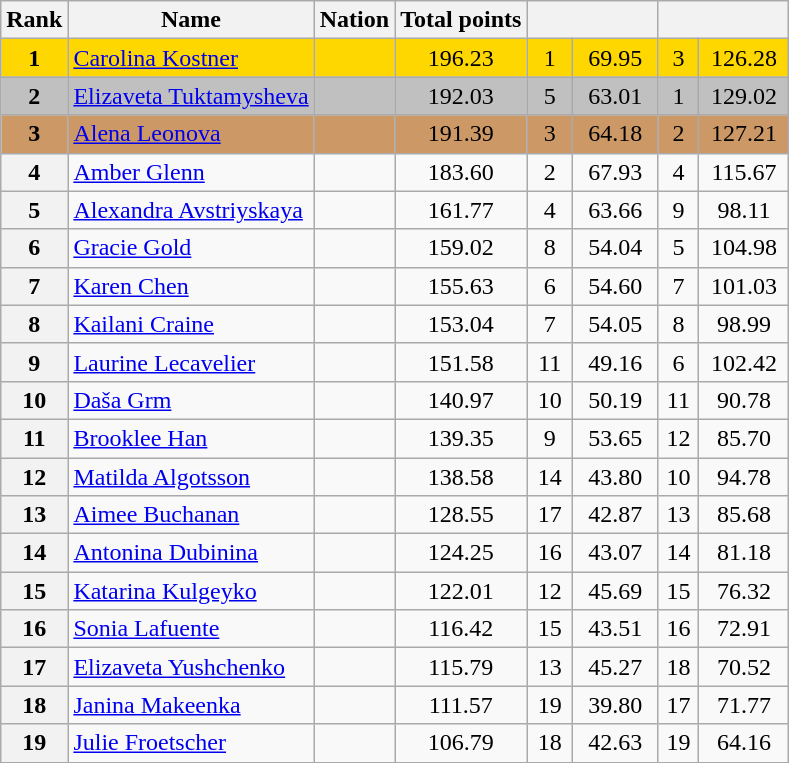<table class="wikitable sortable">
<tr>
<th>Rank</th>
<th>Name</th>
<th>Nation</th>
<th>Total points</th>
<th colspan="2" width="80px"></th>
<th colspan="2" width="80px"></th>
</tr>
<tr bgcolor="gold">
<td align="center"><strong>1</strong></td>
<td><a href='#'>Carolina Kostner</a></td>
<td></td>
<td align="center">196.23</td>
<td align="center">1</td>
<td align="center">69.95</td>
<td align="center">3</td>
<td align="center">126.28</td>
</tr>
<tr bgcolor="silver">
<td align="center"><strong>2</strong></td>
<td><a href='#'>Elizaveta Tuktamysheva</a></td>
<td></td>
<td align="center">192.03</td>
<td align="center">5</td>
<td align="center">63.01</td>
<td align="center">1</td>
<td align="center">129.02</td>
</tr>
<tr bgcolor="cc9966">
<td align="center"><strong>3</strong></td>
<td><a href='#'>Alena Leonova</a></td>
<td></td>
<td align="center">191.39</td>
<td align="center">3</td>
<td align="center">64.18</td>
<td align="center">2</td>
<td align="center">127.21</td>
</tr>
<tr>
<th>4</th>
<td><a href='#'>Amber Glenn</a></td>
<td></td>
<td align="center">183.60</td>
<td align="center">2</td>
<td align="center">67.93</td>
<td align="center">4</td>
<td align="center">115.67</td>
</tr>
<tr>
<th>5</th>
<td><a href='#'>Alexandra Avstriyskaya</a></td>
<td></td>
<td align="center">161.77</td>
<td align="center">4</td>
<td align="center">63.66</td>
<td align="center">9</td>
<td align="center">98.11</td>
</tr>
<tr>
<th>6</th>
<td><a href='#'>Gracie Gold</a></td>
<td></td>
<td align="center">159.02</td>
<td align="center">8</td>
<td align="center">54.04</td>
<td align="center">5</td>
<td align="center">104.98</td>
</tr>
<tr>
<th>7</th>
<td><a href='#'>Karen Chen</a></td>
<td></td>
<td align="center">155.63</td>
<td align="center">6</td>
<td align="center">54.60</td>
<td align="center">7</td>
<td align="center">101.03</td>
</tr>
<tr>
<th>8</th>
<td><a href='#'>Kailani Craine</a></td>
<td></td>
<td align="center">153.04</td>
<td align="center">7</td>
<td align="center">54.05</td>
<td align="center">8</td>
<td align="center">98.99</td>
</tr>
<tr>
<th>9</th>
<td><a href='#'>Laurine Lecavelier</a></td>
<td></td>
<td align="center">151.58</td>
<td align="center">11</td>
<td align="center">49.16</td>
<td align="center">6</td>
<td align="center">102.42</td>
</tr>
<tr>
<th>10</th>
<td><a href='#'>Daša Grm</a></td>
<td></td>
<td align="center">140.97</td>
<td align="center">10</td>
<td align="center">50.19</td>
<td align="center">11</td>
<td align="center">90.78</td>
</tr>
<tr>
<th>11</th>
<td><a href='#'>Brooklee Han</a></td>
<td></td>
<td align="center">139.35</td>
<td align="center">9</td>
<td align="center">53.65</td>
<td align="center">12</td>
<td align="center">85.70</td>
</tr>
<tr>
<th>12</th>
<td><a href='#'>Matilda Algotsson</a></td>
<td></td>
<td align="center">138.58</td>
<td align="center">14</td>
<td align="center">43.80</td>
<td align="center">10</td>
<td align="center">94.78</td>
</tr>
<tr>
<th>13</th>
<td><a href='#'>Aimee Buchanan</a></td>
<td></td>
<td align="center">128.55</td>
<td align="center">17</td>
<td align="center">42.87</td>
<td align="center">13</td>
<td align="center">85.68</td>
</tr>
<tr>
<th>14</th>
<td><a href='#'>Antonina Dubinina</a></td>
<td></td>
<td align="center">124.25</td>
<td align="center">16</td>
<td align="center">43.07</td>
<td align="center">14</td>
<td align="center">81.18</td>
</tr>
<tr>
<th>15</th>
<td><a href='#'>Katarina Kulgeyko</a></td>
<td></td>
<td align="center">122.01</td>
<td align="center">12</td>
<td align="center">45.69</td>
<td align="center">15</td>
<td align="center">76.32</td>
</tr>
<tr>
<th>16</th>
<td><a href='#'>Sonia Lafuente</a></td>
<td></td>
<td align="center">116.42</td>
<td align="center">15</td>
<td align="center">43.51</td>
<td align="center">16</td>
<td align="center">72.91</td>
</tr>
<tr>
<th>17</th>
<td><a href='#'>Elizaveta Yushchenko</a></td>
<td></td>
<td align="center">115.79</td>
<td align="center">13</td>
<td align="center">45.27</td>
<td align="center">18</td>
<td align="center">70.52</td>
</tr>
<tr>
<th>18</th>
<td><a href='#'>Janina Makeenka</a></td>
<td></td>
<td align="center">111.57</td>
<td align="center">19</td>
<td align="center">39.80</td>
<td align="center">17</td>
<td align="center">71.77</td>
</tr>
<tr>
<th>19</th>
<td><a href='#'>Julie Froetscher</a></td>
<td></td>
<td align="center">106.79</td>
<td align="center">18</td>
<td align="center">42.63</td>
<td align="center">19</td>
<td align="center">64.16</td>
</tr>
</table>
